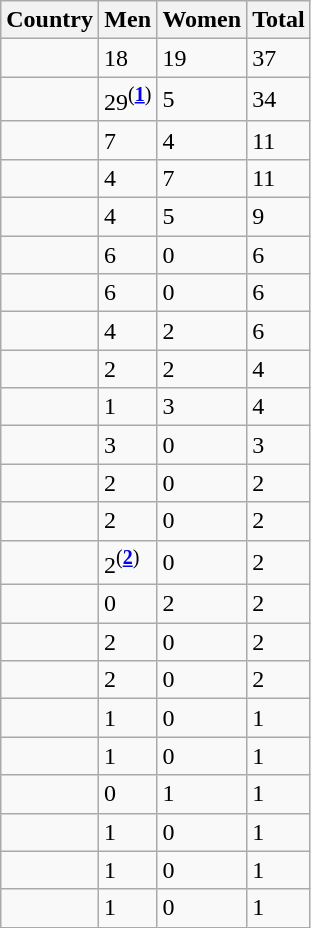<table class="wikitable sortable">
<tr>
<th>Country</th>
<th>Men</th>
<th>Women</th>
<th>Total</th>
</tr>
<tr>
<td></td>
<td>18</td>
<td>19</td>
<td>37</td>
</tr>
<tr>
<td></td>
<td>29<sup>(<strong><a href='#'>1</a></strong>)</sup></td>
<td>5</td>
<td>34</td>
</tr>
<tr>
<td></td>
<td>7</td>
<td>4</td>
<td>11</td>
</tr>
<tr>
<td></td>
<td>4</td>
<td>7</td>
<td>11</td>
</tr>
<tr>
<td></td>
<td>4</td>
<td>5</td>
<td>9</td>
</tr>
<tr>
<td></td>
<td>6</td>
<td>0</td>
<td>6</td>
</tr>
<tr>
<td></td>
<td>6</td>
<td>0</td>
<td>6</td>
</tr>
<tr>
<td></td>
<td>4</td>
<td>2</td>
<td>6</td>
</tr>
<tr>
<td></td>
<td>2</td>
<td>2</td>
<td>4</td>
</tr>
<tr>
<td></td>
<td>1</td>
<td>3</td>
<td>4</td>
</tr>
<tr>
<td></td>
<td>3</td>
<td>0</td>
<td>3</td>
</tr>
<tr>
<td></td>
<td>2</td>
<td>0</td>
<td>2</td>
</tr>
<tr>
<td></td>
<td>2</td>
<td>0</td>
<td>2</td>
</tr>
<tr>
<td></td>
<td>2<sup>(<strong><a href='#'>2</a></strong>)</sup></td>
<td>0</td>
<td>2</td>
</tr>
<tr>
<td></td>
<td>0</td>
<td>2</td>
<td>2</td>
</tr>
<tr>
<td></td>
<td>2</td>
<td>0</td>
<td>2</td>
</tr>
<tr>
<td></td>
<td>2</td>
<td>0</td>
<td>2</td>
</tr>
<tr>
<td></td>
<td>1</td>
<td>0</td>
<td>1</td>
</tr>
<tr>
<td></td>
<td>1</td>
<td>0</td>
<td>1</td>
</tr>
<tr>
<td></td>
<td>0</td>
<td>1</td>
<td>1</td>
</tr>
<tr>
<td></td>
<td>1</td>
<td>0</td>
<td>1</td>
</tr>
<tr>
<td></td>
<td>1</td>
<td>0</td>
<td>1</td>
</tr>
<tr>
<td></td>
<td>1</td>
<td>0</td>
<td>1</td>
</tr>
</table>
